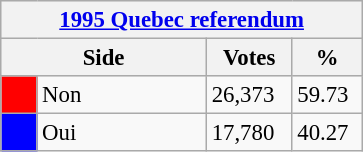<table class="wikitable" style="font-size: 95%; clear:both">
<tr style="background-color:#E9E9E9">
<th colspan=4><a href='#'>1995 Quebec referendum</a></th>
</tr>
<tr style="background-color:#E9E9E9">
<th colspan=2 style="width: 130px">Side</th>
<th style="width: 50px">Votes</th>
<th style="width: 40px">%</th>
</tr>
<tr>
<td bgcolor="red"></td>
<td>Non</td>
<td>26,373</td>
<td>59.73</td>
</tr>
<tr>
<td bgcolor="blue"></td>
<td>Oui</td>
<td>17,780</td>
<td>40.27</td>
</tr>
</table>
